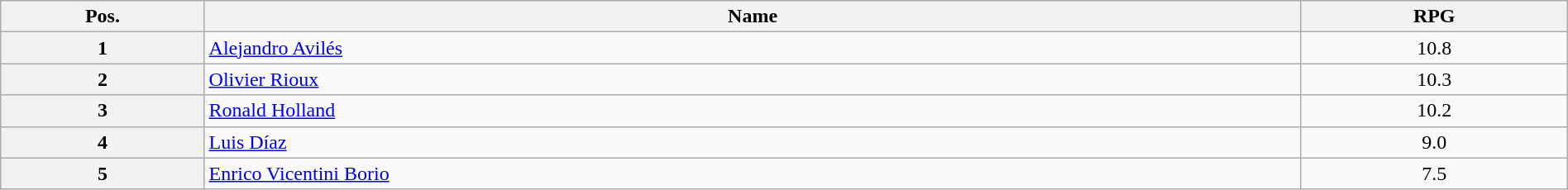<table class=wikitable width=100% style="text-align:center;">
<tr>
<th width="13%">Pos.</th>
<th width="70%">Name</th>
<th width="17%">RPG</th>
</tr>
<tr>
<th>1</th>
<td align=left> <a href='#'>Alejandro Avilés</a></td>
<td>10.8</td>
</tr>
<tr>
<th>2</th>
<td align=left> <a href='#'>Olivier Rioux</a></td>
<td>10.3</td>
</tr>
<tr>
<th>3</th>
<td align=left> <a href='#'>Ronald Holland</a></td>
<td>10.2</td>
</tr>
<tr>
<th>4</th>
<td align=left> <a href='#'>Luis Díaz</a></td>
<td>9.0</td>
</tr>
<tr>
<th>5</th>
<td align=left> <a href='#'>Enrico Vicentini Borio</a></td>
<td>7.5</td>
</tr>
</table>
